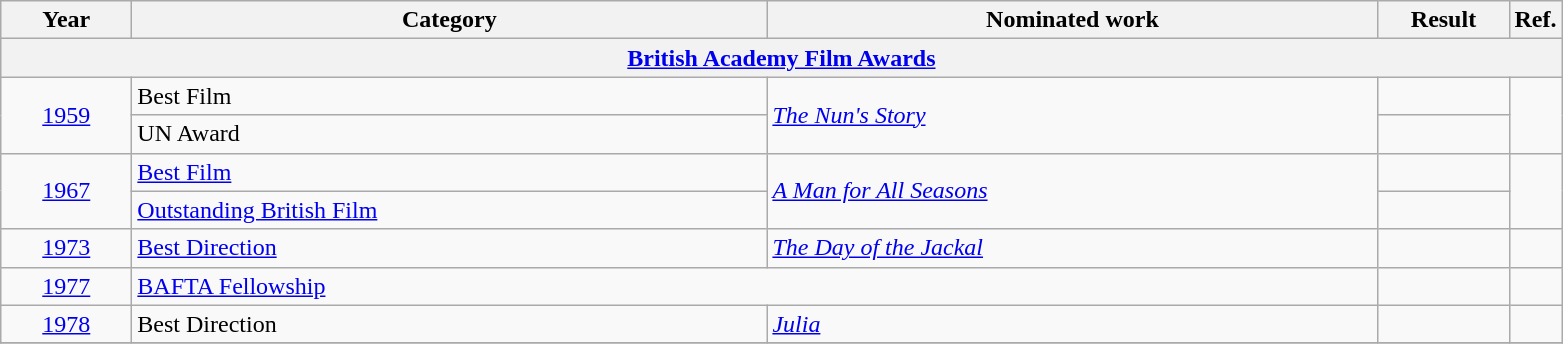<table class=wikitable>
<tr>
<th scope="col" style="width:5em;">Year</th>
<th scope="col" style="width:26em;">Category</th>
<th scope="col" style="width:25em;">Nominated work</th>
<th scope="col" style="width:5em;">Result</th>
<th>Ref.</th>
</tr>
<tr>
<th colspan=5><a href='#'>British Academy Film Awards</a></th>
</tr>
<tr>
<td style="text-align:center;", rowspan=2><a href='#'>1959</a></td>
<td>Best Film</td>
<td rowspan=2><em><a href='#'>The Nun's Story</a></em></td>
<td></td>
<td rowspan=2></td>
</tr>
<tr>
<td>UN Award</td>
<td></td>
</tr>
<tr>
<td style="text-align:center;", rowspan=2><a href='#'>1967</a></td>
<td><a href='#'>Best Film</a></td>
<td rowspan=2><em><a href='#'>A Man for All Seasons</a></em></td>
<td></td>
<td rowspan=2></td>
</tr>
<tr>
<td><a href='#'>Outstanding British Film</a></td>
<td></td>
</tr>
<tr>
<td style="text-align:center;"><a href='#'>1973</a></td>
<td rowspan=1><a href='#'>Best Direction</a></td>
<td><em><a href='#'>The Day of the Jackal</a></em></td>
<td></td>
<td></td>
</tr>
<tr>
<td style="text-align:center;"><a href='#'>1977</a></td>
<td colspan=2><a href='#'>BAFTA Fellowship</a></td>
<td></td>
<td></td>
</tr>
<tr>
<td style="text-align:center;"><a href='#'>1978</a></td>
<td>Best Direction</td>
<td><em><a href='#'>Julia</a></em></td>
<td></td>
<td></td>
</tr>
<tr>
</tr>
</table>
